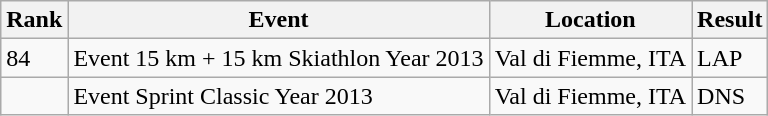<table class="wikitable">
<tr>
<th>Rank</th>
<th>Event</th>
<th>Location</th>
<th>Result</th>
</tr>
<tr>
<td>84</td>
<td>Event 15 km + 15 km Skiathlon Year 2013</td>
<td>Val di Fiemme, ITA</td>
<td>LAP</td>
</tr>
<tr>
<td></td>
<td>Event Sprint Classic	Year 2013</td>
<td>Val di Fiemme, ITA</td>
<td>DNS</td>
</tr>
</table>
